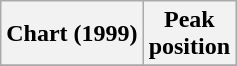<table class="wikitable sortable plainrowheaders" style="text-align:center">
<tr>
<th scope="col">Chart (1999)</th>
<th scope="col">Peak<br>position</th>
</tr>
<tr>
</tr>
</table>
